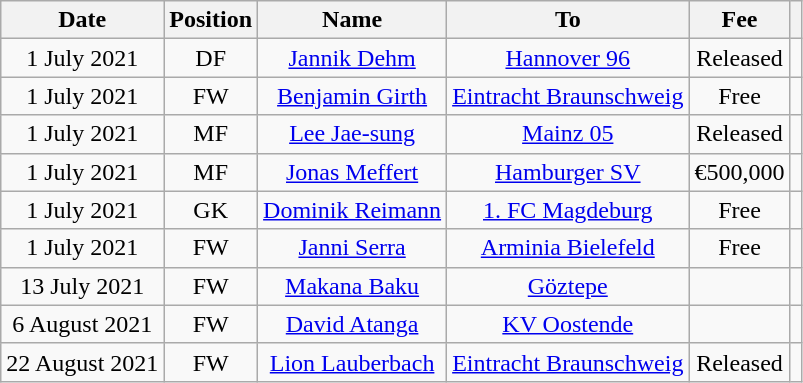<table class="wikitable" style="text-align:center;">
<tr>
<th>Date</th>
<th>Position</th>
<th>Name</th>
<th>To</th>
<th>Fee</th>
<th></th>
</tr>
<tr>
<td>1 July 2021</td>
<td>DF</td>
<td><a href='#'>Jannik Dehm</a></td>
<td><a href='#'>Hannover 96</a></td>
<td>Released</td>
<td></td>
</tr>
<tr>
<td>1 July 2021</td>
<td>FW</td>
<td><a href='#'>Benjamin Girth</a></td>
<td><a href='#'>Eintracht Braunschweig</a></td>
<td>Free</td>
<td></td>
</tr>
<tr>
<td>1 July 2021</td>
<td>MF</td>
<td><a href='#'>Lee Jae-sung</a></td>
<td><a href='#'>Mainz 05</a></td>
<td>Released</td>
<td></td>
</tr>
<tr>
<td>1 July 2021</td>
<td>MF</td>
<td><a href='#'>Jonas Meffert</a></td>
<td><a href='#'>Hamburger SV</a></td>
<td>€500,000</td>
<td></td>
</tr>
<tr>
<td>1 July 2021</td>
<td>GK</td>
<td><a href='#'>Dominik Reimann</a></td>
<td><a href='#'>1. FC Magdeburg</a></td>
<td>Free</td>
<td></td>
</tr>
<tr>
<td>1 July 2021</td>
<td>FW</td>
<td><a href='#'>Janni Serra</a></td>
<td><a href='#'>Arminia Bielefeld</a></td>
<td>Free</td>
<td></td>
</tr>
<tr>
<td>13 July 2021</td>
<td>FW</td>
<td><a href='#'>Makana Baku</a></td>
<td><a href='#'>Göztepe</a></td>
<td></td>
<td></td>
</tr>
<tr>
<td>6 August 2021</td>
<td>FW</td>
<td><a href='#'>David Atanga</a></td>
<td><a href='#'>KV Oostende</a></td>
<td></td>
<td></td>
</tr>
<tr>
<td>22 August 2021</td>
<td>FW</td>
<td><a href='#'>Lion Lauberbach</a></td>
<td><a href='#'>Eintracht Braunschweig</a></td>
<td>Released</td>
<td></td>
</tr>
</table>
